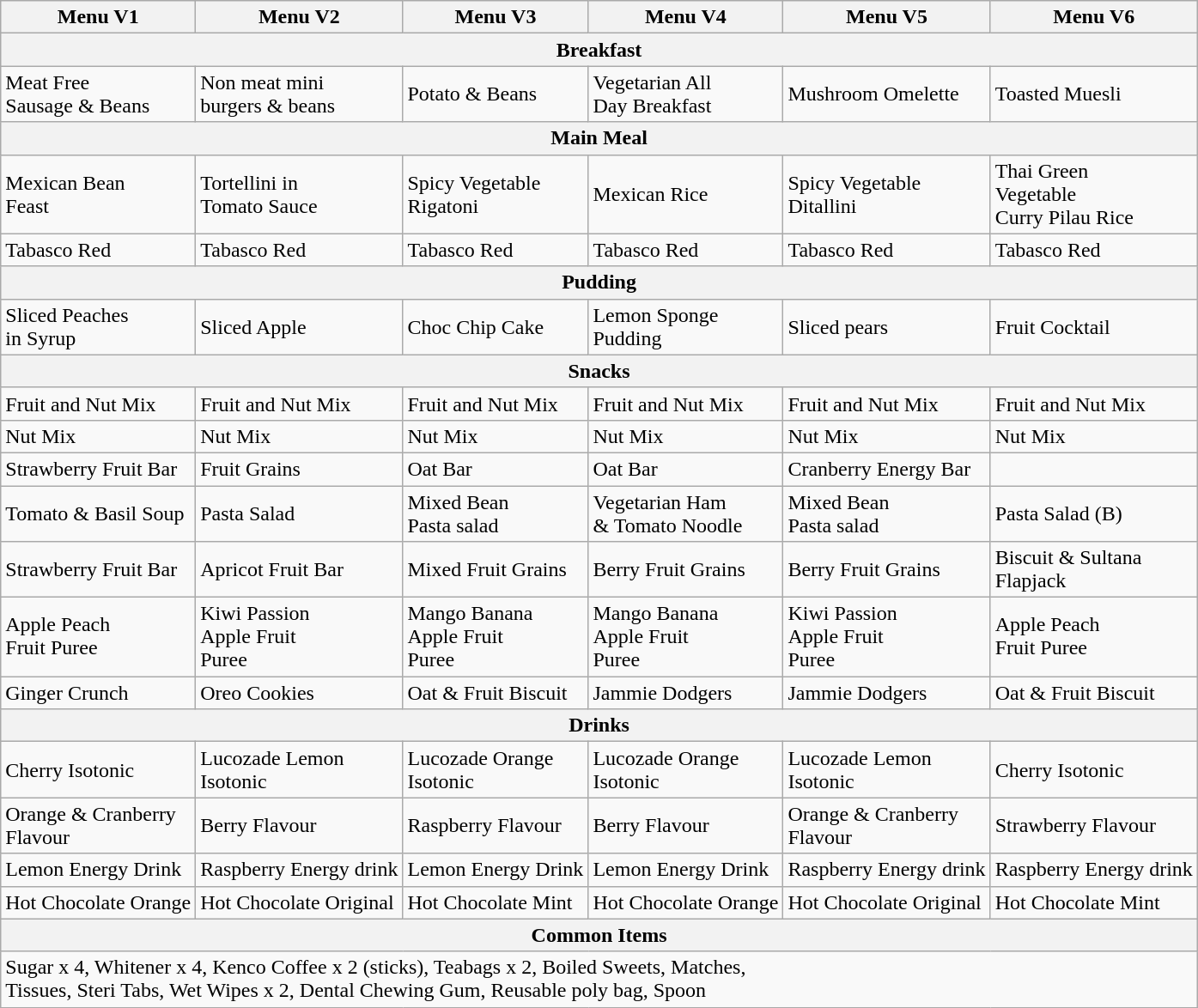<table class="wikitable collapsible collapsed" style="min-width:400px">
<tr>
<th>Menu V1</th>
<th>Menu V2</th>
<th>Menu V3</th>
<th>Menu V4</th>
<th>Menu V5</th>
<th>Menu V6</th>
</tr>
<tr>
<th colspan="6">Breakfast</th>
</tr>
<tr>
<td>Meat Free<br>Sausage & Beans</td>
<td>Non meat mini<br>burgers & beans</td>
<td>Potato & Beans</td>
<td>Vegetarian All<br>Day Breakfast</td>
<td>Mushroom Omelette</td>
<td>Toasted Muesli</td>
</tr>
<tr>
<th colspan="6">Main Meal</th>
</tr>
<tr>
<td>Mexican Bean<br>Feast</td>
<td>Tortellini in<br>Tomato Sauce</td>
<td>Spicy Vegetable<br>Rigatoni</td>
<td>Mexican Rice</td>
<td>Spicy Vegetable<br>Ditallini</td>
<td>Thai Green<br>Vegetable<br>Curry Pilau Rice</td>
</tr>
<tr>
<td>Tabasco Red</td>
<td>Tabasco Red</td>
<td>Tabasco Red</td>
<td>Tabasco Red</td>
<td>Tabasco Red</td>
<td>Tabasco Red</td>
</tr>
<tr>
<th colspan="6">Pudding</th>
</tr>
<tr>
<td>Sliced Peaches<br>in Syrup</td>
<td>Sliced Apple</td>
<td>Choc Chip Cake</td>
<td>Lemon Sponge<br>Pudding</td>
<td>Sliced pears</td>
<td>Fruit Cocktail</td>
</tr>
<tr>
<th colspan="6">Snacks</th>
</tr>
<tr>
<td>Fruit and Nut Mix</td>
<td>Fruit and Nut Mix</td>
<td>Fruit and Nut Mix</td>
<td>Fruit and Nut Mix</td>
<td>Fruit and Nut Mix</td>
<td>Fruit and Nut Mix</td>
</tr>
<tr>
<td>Nut Mix</td>
<td>Nut Mix</td>
<td>Nut Mix</td>
<td>Nut Mix</td>
<td>Nut Mix</td>
<td>Nut Mix</td>
</tr>
<tr>
<td>Strawberry Fruit Bar</td>
<td>Fruit Grains</td>
<td>Oat Bar</td>
<td>Oat Bar</td>
<td>Cranberry Energy Bar</td>
<td></td>
</tr>
<tr>
<td>Tomato & Basil Soup</td>
<td>Pasta Salad</td>
<td>Mixed Bean<br>Pasta salad</td>
<td>Vegetarian Ham<br>& Tomato Noodle</td>
<td>Mixed Bean<br>Pasta salad</td>
<td>Pasta Salad (B)</td>
</tr>
<tr>
<td>Strawberry Fruit Bar</td>
<td>Apricot Fruit Bar</td>
<td>Mixed Fruit Grains</td>
<td>Berry Fruit Grains</td>
<td>Berry Fruit Grains</td>
<td>Biscuit & Sultana<br>Flapjack</td>
</tr>
<tr>
<td>Apple Peach<br>Fruit Puree</td>
<td>Kiwi Passion<br>Apple Fruit<br>Puree</td>
<td>Mango Banana<br>Apple Fruit<br>Puree</td>
<td>Mango Banana<br>Apple Fruit<br>Puree</td>
<td>Kiwi Passion<br>Apple Fruit<br>Puree</td>
<td>Apple Peach<br>Fruit Puree</td>
</tr>
<tr>
<td>Ginger Crunch</td>
<td>Oreo Cookies</td>
<td>Oat & Fruit Biscuit</td>
<td>Jammie Dodgers</td>
<td>Jammie Dodgers</td>
<td>Oat & Fruit Biscuit</td>
</tr>
<tr>
<th colspan="6">Drinks</th>
</tr>
<tr>
<td>Cherry Isotonic</td>
<td>Lucozade Lemon<br>Isotonic</td>
<td>Lucozade Orange<br>Isotonic</td>
<td>Lucozade Orange<br>Isotonic</td>
<td>Lucozade Lemon<br>Isotonic</td>
<td>Cherry Isotonic</td>
</tr>
<tr>
<td>Orange & Cranberry<br>Flavour</td>
<td>Berry Flavour</td>
<td>Raspberry Flavour</td>
<td>Berry Flavour</td>
<td>Orange & Cranberry<br>Flavour</td>
<td>Strawberry Flavour</td>
</tr>
<tr>
<td>Lemon Energy Drink</td>
<td>Raspberry Energy drink</td>
<td>Lemon Energy Drink</td>
<td>Lemon Energy Drink</td>
<td>Raspberry Energy drink</td>
<td>Raspberry Energy drink</td>
</tr>
<tr>
<td>Hot Chocolate Orange</td>
<td>Hot Chocolate Original</td>
<td>Hot Chocolate Mint</td>
<td>Hot Chocolate Orange</td>
<td>Hot Chocolate Original</td>
<td>Hot Chocolate Mint</td>
</tr>
<tr>
<th colspan="6">Common Items</th>
</tr>
<tr>
<td colspan="6">Sugar x 4, Whitener x 4, Kenco Coffee x 2 (sticks), Teabags x 2, Boiled Sweets, Matches,<br>Tissues, Steri Tabs, Wet Wipes x 2, Dental Chewing Gum, Reusable poly bag, Spoon</td>
</tr>
</table>
